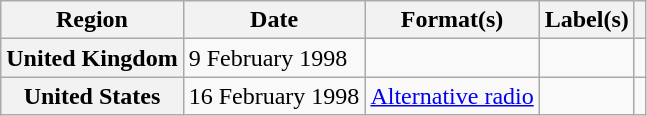<table class="wikitable plainrowheaders">
<tr>
<th scope="col">Region</th>
<th scope="col">Date</th>
<th scope="col">Format(s)</th>
<th scope="col">Label(s)</th>
<th scope="col"></th>
</tr>
<tr>
<th scope="row">United Kingdom</th>
<td>9 February 1998</td>
<td></td>
<td></td>
<td></td>
</tr>
<tr>
<th scope="row">United States</th>
<td>16 February 1998</td>
<td><a href='#'>Alternative radio</a></td>
<td></td>
<td></td>
</tr>
</table>
